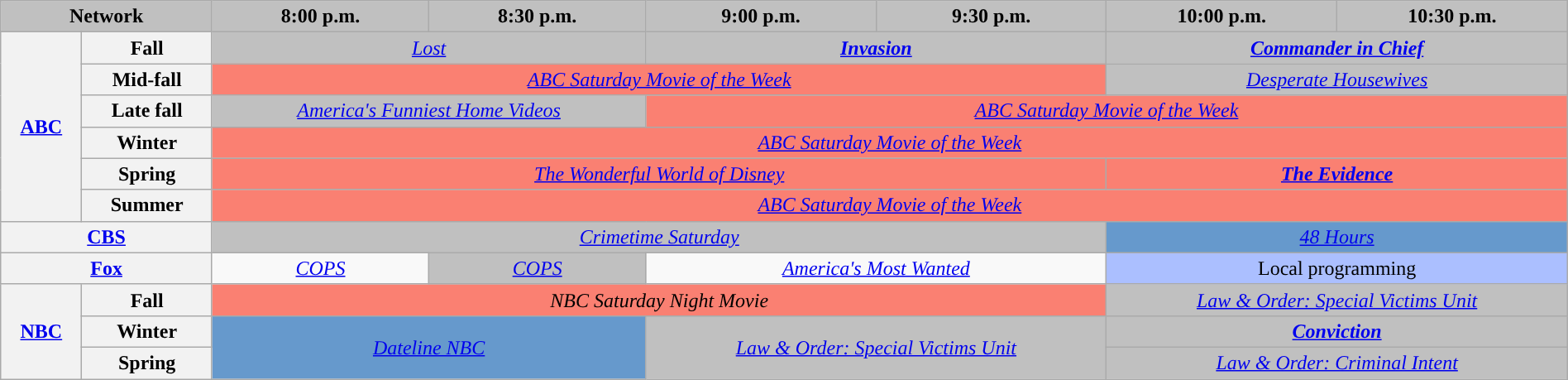<table class="wikitable" style="width:100%;margin-right:0;text-align:center">
<tr>
<th style="background-color:#C0C0C0;text-align:center" colspan="2">Network</th>
<th style="background-color:#C0C0C0;text-align:center">8:00 p.m.</th>
<th style="background-color:#C0C0C0;text-align:center">8:30 p.m.</th>
<th style="background-color:#C0C0C0;text-align:center">9:00 p.m.</th>
<th style="background-color:#C0C0C0;text-align:center">9:30 p.m.</th>
<th style="background-color:#C0C0C0;text-align:center">10:00 p.m.</th>
<th style="background-color:#C0C0C0;text-align:center">10:30 p.m.</th>
</tr>
<tr>
<th rowspan="6"><a href='#'>ABC</a></th>
<th>Fall</th>
<td colspan="2" style="background:#C0C0C0;"><em><a href='#'>Lost</a></em> </td>
<td colspan="2" style="background:#C0C0C0;"><strong><em><a href='#'>Invasion</a></em></strong> </td>
<td colspan="2" style="background:#C0C0C0;"><strong><em><a href='#'>Commander in Chief</a></em></strong> </td>
</tr>
<tr>
<th>Mid-fall</th>
<td colspan="4" style="background:#FA8072;"><em><a href='#'>ABC Saturday Movie of the Week</a></em></td>
<td colspan="2" style="background:#C0C0C0;"><em><a href='#'>Desperate Housewives</a></em> </td>
</tr>
<tr>
<th>Late fall</th>
<td colspan="2" style="background:#C0C0C0;"><em><a href='#'>America's Funniest Home Videos</a></em> </td>
<td colspan="4" style="background:#FA8072;"><em><a href='#'>ABC Saturday Movie of the Week</a></em></td>
</tr>
<tr>
<th>Winter</th>
<td colspan="6" style="background:#FA8072;"><em><a href='#'>ABC Saturday Movie of the Week</a></em></td>
</tr>
<tr>
<th>Spring</th>
<td colspan="4" style="background:#FA8072;"><em><a href='#'>The Wonderful World of Disney</a></em></td>
<td colspan="2" style="background:#FA8072;"><strong><em><a href='#'>The Evidence</a></em></strong></td>
</tr>
<tr>
<th>Summer</th>
<td colspan="6" style="background:#FA8072;"><em><a href='#'>ABC Saturday Movie of the Week</a></em></td>
</tr>
<tr>
<th colspan="2"><a href='#'>CBS</a></th>
<td colspan="4" style="background:#C0C0C0;" colspan="4"><em><a href='#'>Crimetime Saturday</a></em></td>
<td colspan="4" style="background:#6699CC;" colspan="2"><em><a href='#'>48 Hours</a></em></td>
</tr>
<tr>
<th colspan="2"><a href='#'>Fox</a></th>
<td><em><a href='#'>COPS</a></em></td>
<td style="background:#C0C0C0;"><em><a href='#'>COPS</a></em> </td>
<td colspan="2"><em><a href='#'>America's Most Wanted</a></em></td>
<td style="background:#abbfff;" colspan="2">Local programming</td>
</tr>
<tr>
<th rowspan="3"><a href='#'>NBC</a></th>
<th>Fall</th>
<td colspan="4" style="background:#FA8072;"><em>NBC Saturday Night Movie</em></td>
<td colspan="2" style="background:#C0C0C0;"><em><a href='#'>Law & Order: Special Victims Unit</a></em> </td>
</tr>
<tr>
<th>Winter</th>
<td colspan="2" rowspan="2" style="background:#6699CC;"><em><a href='#'>Dateline NBC</a></em></td>
<td colspan="2" rowspan="2" style="background:#C0C0C0;"><em><a href='#'>Law & Order: Special Victims Unit</a></em> </td>
<td colspan="2" style="background:#C0C0C0;"><strong><em><a href='#'>Conviction</a></em></strong> </td>
</tr>
<tr>
<th>Spring</th>
<td colspan="2" style="background:#C0C0C0;"><em><a href='#'>Law & Order: Criminal Intent</a></em> </td>
</tr>
</table>
